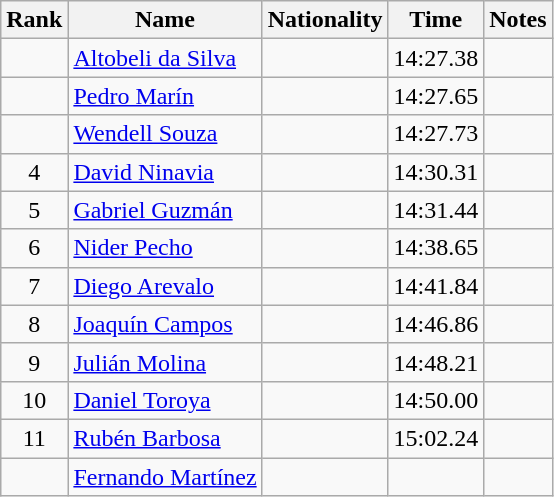<table class="wikitable sortable" style="text-align:center">
<tr>
<th>Rank</th>
<th>Name</th>
<th>Nationality</th>
<th>Time</th>
<th>Notes</th>
</tr>
<tr>
<td></td>
<td align=left><a href='#'>Altobeli da Silva</a></td>
<td align=left></td>
<td>14:27.38</td>
<td></td>
</tr>
<tr>
<td></td>
<td align=left><a href='#'>Pedro Marín</a></td>
<td align=left></td>
<td>14:27.65</td>
<td></td>
</tr>
<tr>
<td></td>
<td align=left><a href='#'>Wendell Souza</a></td>
<td align=left></td>
<td>14:27.73</td>
<td></td>
</tr>
<tr>
<td>4</td>
<td align=left><a href='#'>David Ninavia</a></td>
<td align=left></td>
<td>14:30.31</td>
<td></td>
</tr>
<tr>
<td>5</td>
<td align=left><a href='#'>Gabriel Guzmán</a></td>
<td align=left></td>
<td>14:31.44</td>
<td></td>
</tr>
<tr>
<td>6</td>
<td align=left><a href='#'>Nider Pecho</a></td>
<td align=left></td>
<td>14:38.65</td>
<td></td>
</tr>
<tr>
<td>7</td>
<td align=left><a href='#'>Diego Arevalo</a></td>
<td align=left></td>
<td>14:41.84</td>
<td></td>
</tr>
<tr>
<td>8</td>
<td align=left><a href='#'>Joaquín Campos</a></td>
<td align=left></td>
<td>14:46.86</td>
<td></td>
</tr>
<tr>
<td>9</td>
<td align=left><a href='#'>Julián Molina</a></td>
<td align=left></td>
<td>14:48.21</td>
<td></td>
</tr>
<tr>
<td>10</td>
<td align=left><a href='#'>Daniel Toroya</a></td>
<td align=left></td>
<td>14:50.00</td>
<td></td>
</tr>
<tr>
<td>11</td>
<td align=left><a href='#'>Rubén Barbosa</a></td>
<td align=left></td>
<td>15:02.24</td>
<td><strong></strong></td>
</tr>
<tr>
<td></td>
<td align=left><a href='#'>Fernando Martínez</a></td>
<td align=left></td>
<td></td>
<td></td>
</tr>
</table>
